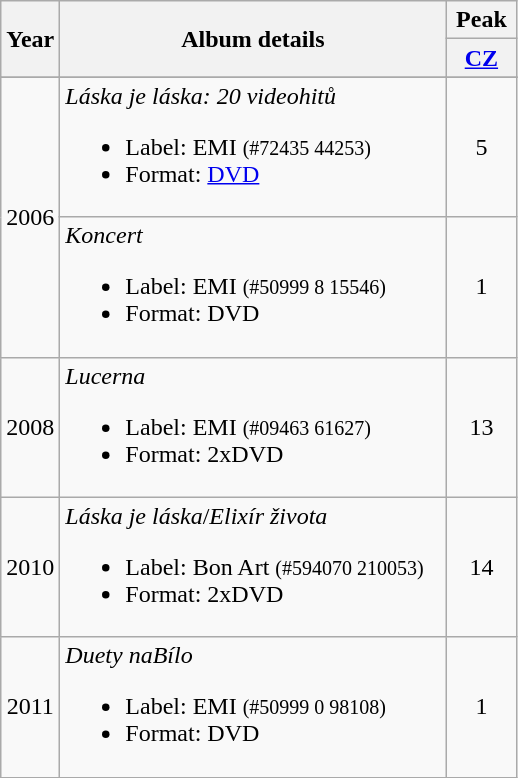<table class="wikitable" style="text-align:center;">
<tr>
<th rowspan="2" width="15">Year</th>
<th rowspan="2" width="250">Album details</th>
<th colspan="1" width="40">Peak</th>
</tr>
<tr>
<th rowspan="1" width="40"><a href='#'>CZ</a></th>
</tr>
<tr style="font-size:smaller;">
</tr>
<tr>
<td rowspan="2">2006</td>
<td align="left"><em>Láska je láska: 20 videohitů</em><br><ul><li>Label: EMI <small>(#72435 44253)</small></li><li>Format: <a href='#'>DVD</a></li></ul></td>
<td>5</td>
</tr>
<tr>
<td align="left"><em>Koncert</em><br><ul><li>Label: EMI <small>(#50999 8 15546)</small></li><li>Format: DVD</li></ul></td>
<td>1</td>
</tr>
<tr>
<td>2008</td>
<td align="left"><em>Lucerna</em><br><ul><li>Label: EMI <small>(#09463 61627)</small></li><li>Format: 2xDVD</li></ul></td>
<td>13</td>
</tr>
<tr>
<td>2010</td>
<td align="left"><em>Láska je láska</em>/<em>Elixír života</em><br><ul><li>Label: Bon Art <small>(#594070 210053)</small></li><li>Format: 2xDVD</li></ul></td>
<td>14</td>
</tr>
<tr>
<td>2011</td>
<td align="left"><em>Duety naBílo</em><br><ul><li>Label: EMI <small>(#50999 0 98108)</small></li><li>Format: DVD</li></ul></td>
<td>1</td>
</tr>
</table>
